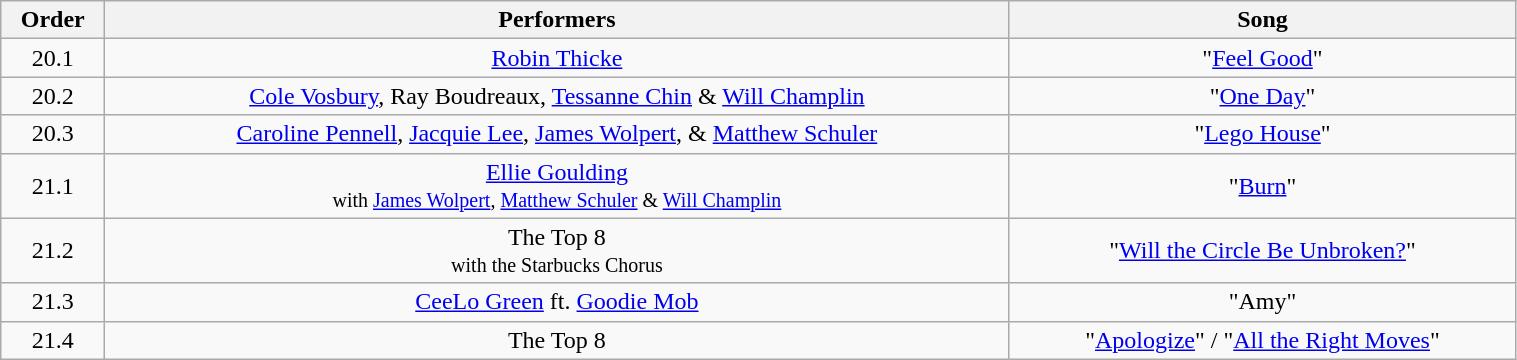<table class="wikitable" style="text-align:center; width:80%;">
<tr>
<th>Order</th>
<th>Performers</th>
<th>Song</th>
</tr>
<tr>
<td>20.1</td>
<td><a href='#'>Robin Thicke</a></td>
<td>"<a href='#'>Feel Good</a>"</td>
</tr>
<tr>
<td>20.2</td>
<td><a href='#'>Cole Vosbury</a>, Ray Boudreaux, <a href='#'>Tessanne Chin</a> & <a href='#'>Will Champlin</a></td>
<td>"<a href='#'>One Day</a>"</td>
</tr>
<tr>
<td>20.3</td>
<td><a href='#'>Caroline Pennell</a>, <a href='#'>Jacquie Lee</a>, <a href='#'>James Wolpert</a>, & <a href='#'>Matthew Schuler</a></td>
<td>"<a href='#'>Lego House</a>"</td>
</tr>
<tr>
<td>21.1</td>
<td><a href='#'>Ellie Goulding</a><br><small>with <a href='#'>James Wolpert</a>, <a href='#'>Matthew Schuler</a> & <a href='#'>Will Champlin</a></small></td>
<td>"<a href='#'>Burn</a>"</td>
</tr>
<tr>
<td>21.2</td>
<td>The Top 8<br><small>with the Starbucks Chorus</small></td>
<td>"<a href='#'>Will the Circle Be Unbroken?</a>"</td>
</tr>
<tr>
<td>21.3</td>
<td><a href='#'>CeeLo Green</a> ft. <a href='#'>Goodie Mob</a></td>
<td>"Amy"</td>
</tr>
<tr>
<td>21.4</td>
<td>The Top 8</td>
<td>"<a href='#'>Apologize</a>" / "<a href='#'>All the Right Moves</a>"</td>
</tr>
</table>
